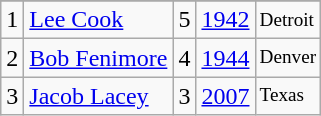<table class="wikitable">
<tr>
</tr>
<tr>
<td>1</td>
<td><a href='#'>Lee Cook</a></td>
<td>5</td>
<td><a href='#'>1942</a></td>
<td style="font-size:80%;">Detroit</td>
</tr>
<tr>
<td>2</td>
<td><a href='#'>Bob Fenimore</a></td>
<td>4</td>
<td><a href='#'>1944</a></td>
<td style="font-size:80%;">Denver</td>
</tr>
<tr>
<td>3</td>
<td><a href='#'>Jacob Lacey</a></td>
<td>3</td>
<td><a href='#'>2007</a></td>
<td style="font-size:80%;">Texas</td>
</tr>
</table>
